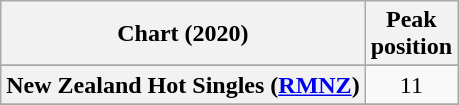<table class="wikitable plainrowheaders sortable" style="text-align:center">
<tr>
<th scope="col">Chart (2020)</th>
<th scope="col">Peak<br>position</th>
</tr>
<tr>
</tr>
<tr>
<th scope="row">New Zealand Hot Singles (<a href='#'>RMNZ</a>)</th>
<td>11</td>
</tr>
<tr>
</tr>
<tr>
</tr>
<tr>
</tr>
</table>
